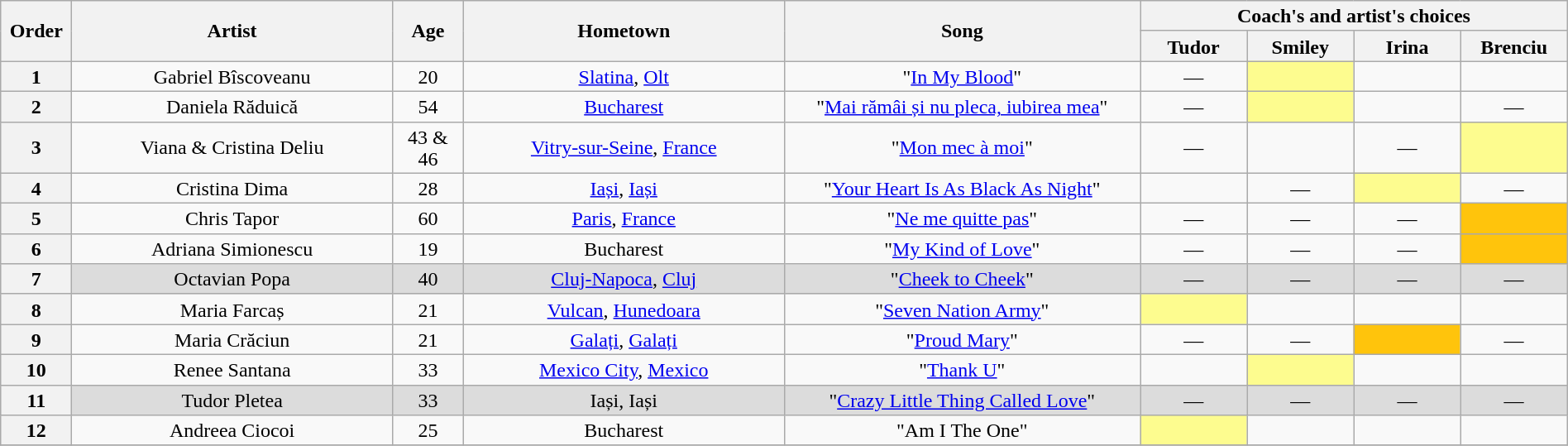<table class="wikitable" style="text-align:center; line-height:17px; width:100%;">
<tr>
<th scope="col" rowspan="2" style="width:04%;">Order</th>
<th scope="col" rowspan="2" style="width:18%;">Artist</th>
<th scope="col" rowspan="2" style="width:04%;">Age</th>
<th scope="col" rowspan="2" style="width:18%;">Hometown</th>
<th scope="col" rowspan="2" style="width:20%;">Song</th>
<th scope="col" colspan="4" style="width:24%;">Coach's and artist's choices</th>
</tr>
<tr>
<th style="width:06%;">Tudor</th>
<th style="width:06%;">Smiley</th>
<th style="width:06%;">Irina</th>
<th style="width:06%;">Brenciu</th>
</tr>
<tr>
<th>1</th>
<td>Gabriel Bîscoveanu</td>
<td>20</td>
<td><a href='#'>Slatina</a>, <a href='#'>Olt</a></td>
<td>"<a href='#'>In My Blood</a>"</td>
<td>—</td>
<td style="background:#FDFC8F;"></td>
<td></td>
<td></td>
</tr>
<tr>
<th>2</th>
<td>Daniela Răduică</td>
<td>54</td>
<td><a href='#'>Bucharest</a></td>
<td>"<a href='#'>Mai rămâi și nu pleca, iubirea mea</a>"</td>
<td>—</td>
<td style="background:#FDFC8F;"></td>
<td></td>
<td>—</td>
</tr>
<tr>
<th>3</th>
<td>Viana & Cristina Deliu</td>
<td>43 & 46</td>
<td><a href='#'>Vitry-sur-Seine</a>, <a href='#'>France</a></td>
<td>"<a href='#'>Mon mec à moi</a>"</td>
<td>—</td>
<td></td>
<td>—</td>
<td style="background:#FDFC8F;"></td>
</tr>
<tr>
<th>4</th>
<td>Cristina Dima</td>
<td>28</td>
<td><a href='#'>Iași</a>, <a href='#'>Iași</a></td>
<td>"<a href='#'>Your Heart Is As Black As Night</a>"</td>
<td></td>
<td>—</td>
<td style="background:#FDFC8F;"></td>
<td>—</td>
</tr>
<tr>
<th>5</th>
<td>Chris Tapor</td>
<td>60</td>
<td><a href='#'>Paris</a>, <a href='#'>France</a></td>
<td>"<a href='#'>Ne me quitte pas</a>"</td>
<td>—</td>
<td>—</td>
<td>—</td>
<td style="background:#FFC40C;"></td>
</tr>
<tr>
<th>6</th>
<td>Adriana Simionescu</td>
<td>19</td>
<td>Bucharest</td>
<td>"<a href='#'>My Kind of Love</a>"</td>
<td>—</td>
<td>—</td>
<td>—</td>
<td style="background:#FFC40C;"></td>
</tr>
<tr style="background:#DCDCDC;">
<th>7</th>
<td>Octavian Popa</td>
<td>40</td>
<td><a href='#'>Cluj-Napoca</a>, <a href='#'>Cluj</a></td>
<td>"<a href='#'>Cheek to Cheek</a>"</td>
<td>—</td>
<td>—</td>
<td>—</td>
<td>—</td>
</tr>
<tr>
<th>8</th>
<td>Maria Farcaș</td>
<td>21</td>
<td><a href='#'>Vulcan</a>, <a href='#'>Hunedoara</a></td>
<td>"<a href='#'>Seven Nation Army</a>"</td>
<td style="background:#FDFC8F;"></td>
<td></td>
<td></td>
<td></td>
</tr>
<tr>
<th>9</th>
<td>Maria Crăciun</td>
<td>21</td>
<td><a href='#'>Galați</a>, <a href='#'>Galați</a></td>
<td>"<a href='#'>Proud Mary</a>"</td>
<td>—</td>
<td>—</td>
<td style="background:#FFC40C;"></td>
<td>—</td>
</tr>
<tr>
<th>10</th>
<td>Renee Santana</td>
<td>33</td>
<td><a href='#'>Mexico City</a>, <a href='#'>Mexico</a></td>
<td>"<a href='#'>Thank U</a>"</td>
<td></td>
<td style="background:#FDFC8F;"></td>
<td></td>
<td></td>
</tr>
<tr style="background:#DCDCDC;">
<th>11</th>
<td>Tudor Pletea</td>
<td>33</td>
<td>Iași, Iași</td>
<td>"<a href='#'>Crazy Little Thing Called Love</a>"</td>
<td>—</td>
<td>—</td>
<td>—</td>
<td>—</td>
</tr>
<tr>
<th>12</th>
<td>Andreea Ciocoi</td>
<td>25</td>
<td>Bucharest</td>
<td>"Am I The One"</td>
<td style="background:#FDFC8F;"></td>
<td></td>
<td></td>
<td></td>
</tr>
<tr>
</tr>
</table>
